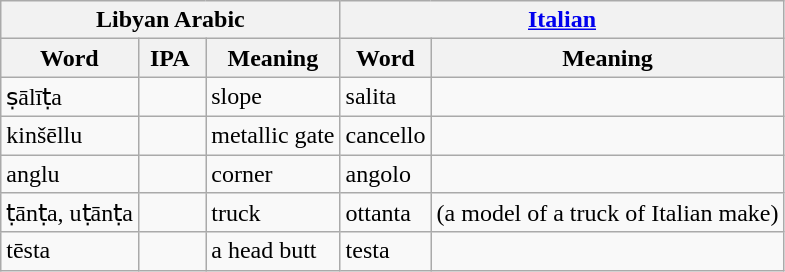<table class="wikitable">
<tr>
<th colspan="3">Libyan Arabic</th>
<th colspan="2"><a href='#'>Italian</a></th>
</tr>
<tr>
<th style="text-align: center ;"> Word </th>
<th style="text-align: center ;"> IPA  </th>
<th style="text-align: center ;"> Meaning </th>
<th style="text-align: center ;"> Word </th>
<th style="text-align: center ;"> Meaning </th>
</tr>
<tr>
<td>ṣālīṭa</td>
<td></td>
<td>slope</td>
<td>salita</td>
<td></td>
</tr>
<tr>
<td>kinšēllu</td>
<td></td>
<td>metallic gate</td>
<td>cancello</td>
<td></td>
</tr>
<tr>
<td>anglu</td>
<td></td>
<td>corner</td>
<td>angolo</td>
<td></td>
</tr>
<tr>
<td>ṭānṭa, uṭānṭa</td>
<td></td>
<td>truck</td>
<td>ottanta</td>
<td> (a model of a truck of Italian make)</td>
</tr>
<tr>
<td>tēsta</td>
<td></td>
<td>a head butt</td>
<td>testa</td>
<td></td>
</tr>
</table>
